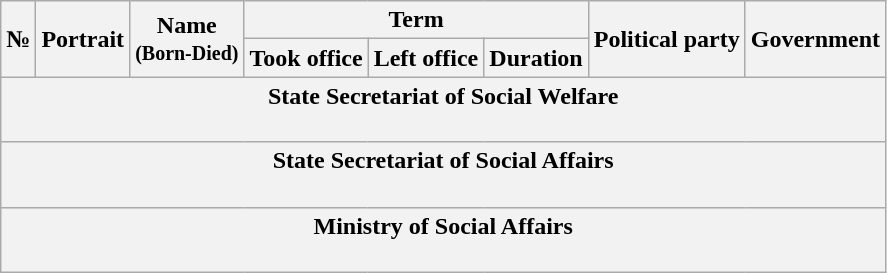<table class="wikitable" style="text-align:center;">
<tr>
<th rowspan=2>№</th>
<th rowspan=2>Portrait</th>
<th rowspan=2>Name<br><small>(Born-Died)</small></th>
<th colspan=3>Term</th>
<th rowspan=2>Political party</th>
<th rowspan=2>Government</th>
</tr>
<tr>
<th>Took office</th>
<th>Left office</th>
<th>Duration</th>
</tr>
<tr style="text-align:center;">
<th colspan=8>State Secretariat of Social Welfare<br><br></th>
</tr>
<tr style="text-align:center;">
<th colspan=8>State Secretariat of Social Affairs<br><br>
</th>
</tr>
<tr style="text-align:center;">
<th colspan=8>Ministry of Social Affairs<br><br>













</th>
</tr>
</table>
